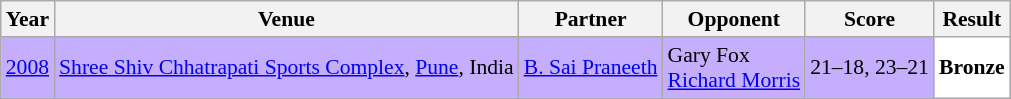<table class="sortable wikitable" style="font-size: 90%;">
<tr>
<th>Year</th>
<th>Venue</th>
<th>Partner</th>
<th>Opponent</th>
<th>Score</th>
<th>Result</th>
</tr>
<tr style="background:#C6AEFF">
<td align="center"><a href='#'>2008</a></td>
<td align="left"><a href='#'>Shree Shiv Chhatrapati Sports Complex</a>, <a href='#'>Pune</a>, India</td>
<td align="left"> <a href='#'>B. Sai Praneeth</a></td>
<td align="left"> Gary Fox<br> <a href='#'>Richard Morris</a></td>
<td align="left">21–18, 23–21</td>
<td style="text-align:left; background:white"> <strong>Bronze</strong></td>
</tr>
</table>
